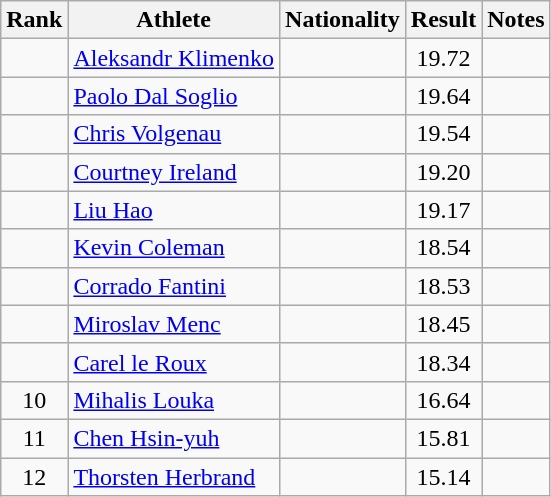<table class="wikitable sortable" style="text-align:center">
<tr>
<th>Rank</th>
<th>Athlete</th>
<th>Nationality</th>
<th>Result</th>
<th>Notes</th>
</tr>
<tr>
<td></td>
<td align=left><a href='#'>Aleksandr Klimenko</a></td>
<td align=left></td>
<td>19.72</td>
<td></td>
</tr>
<tr>
<td></td>
<td align=left><a href='#'>Paolo Dal Soglio</a></td>
<td align=left></td>
<td>19.64</td>
<td></td>
</tr>
<tr>
<td></td>
<td align=left><a href='#'>Chris Volgenau</a></td>
<td align=left></td>
<td>19.54</td>
<td></td>
</tr>
<tr>
<td></td>
<td align=left><a href='#'>Courtney Ireland</a></td>
<td align=left></td>
<td>19.20</td>
<td></td>
</tr>
<tr>
<td></td>
<td align=left><a href='#'>Liu Hao</a></td>
<td align=left></td>
<td>19.17</td>
<td></td>
</tr>
<tr>
<td></td>
<td align=left><a href='#'>Kevin Coleman</a></td>
<td align=left></td>
<td>18.54</td>
<td></td>
</tr>
<tr>
<td></td>
<td align=left><a href='#'>Corrado Fantini</a></td>
<td align=left></td>
<td>18.53</td>
<td></td>
</tr>
<tr>
<td></td>
<td align=left><a href='#'>Miroslav Menc</a></td>
<td align=left></td>
<td>18.45</td>
<td></td>
</tr>
<tr>
<td></td>
<td align=left><a href='#'>Carel le Roux</a></td>
<td align=left></td>
<td>18.34</td>
<td></td>
</tr>
<tr>
<td>10</td>
<td align=left><a href='#'>Mihalis Louka</a></td>
<td align=left></td>
<td>16.64</td>
<td></td>
</tr>
<tr>
<td>11</td>
<td align=left><a href='#'>Chen Hsin-yuh</a></td>
<td align=left></td>
<td>15.81</td>
<td></td>
</tr>
<tr>
<td>12</td>
<td align=left><a href='#'>Thorsten Herbrand</a></td>
<td align=left></td>
<td>15.14</td>
<td></td>
</tr>
</table>
